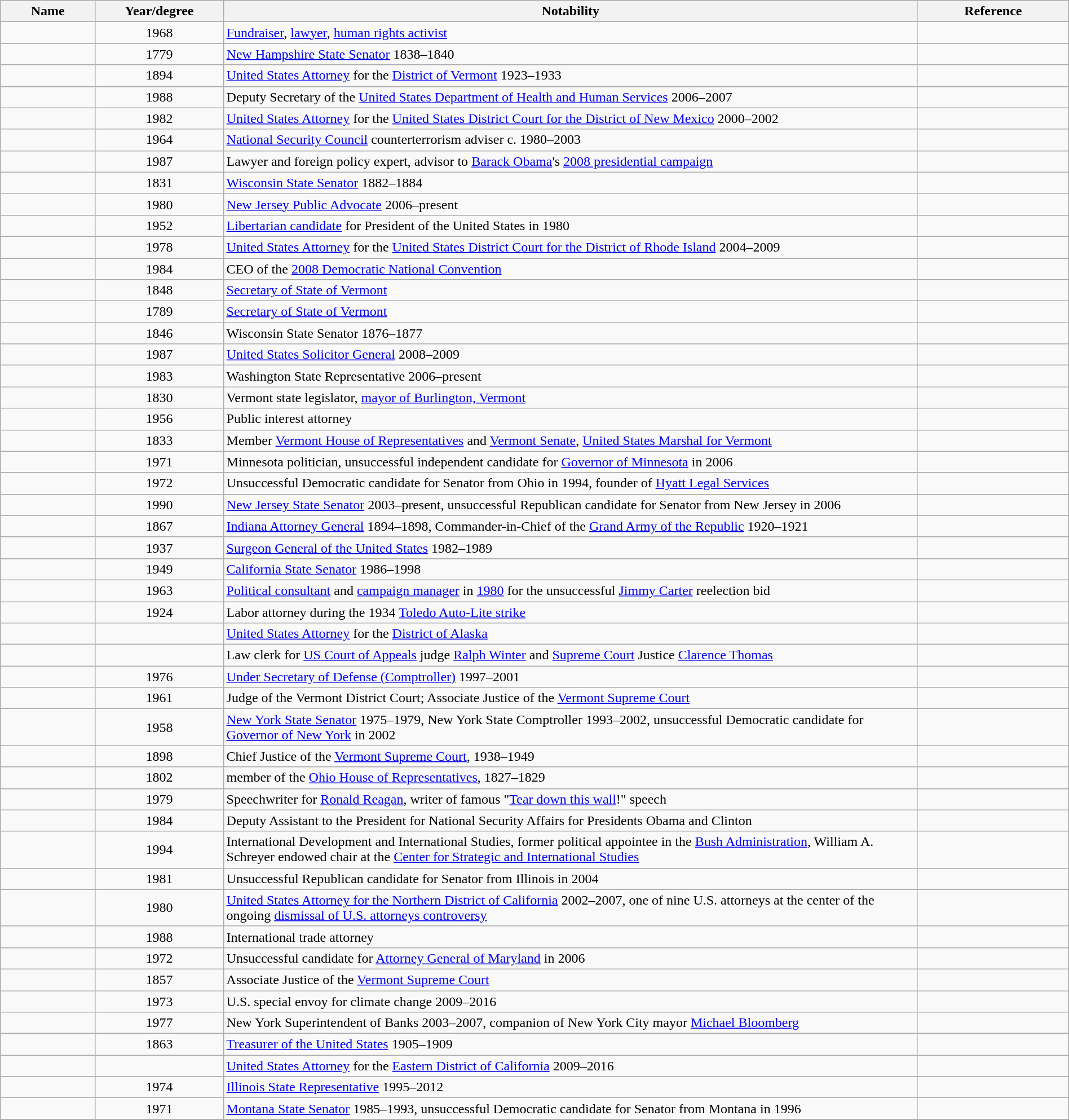<table class="wikitable sortable" style="width:100%">
<tr>
<th style="width:*;">Name</th>
<th style="width:12%;">Year/degree</th>
<th style="width:65%;" class="unsortable">Notability</th>
<th style="width:*;" class="unsortable">Reference</th>
</tr>
<tr>
<td></td>
<td style="text-align:center;">1968</td>
<td><a href='#'>Fundraiser</a>, <a href='#'>lawyer</a>, <a href='#'>human rights activist</a></td>
<td style="text-align:center;"></td>
</tr>
<tr>
<td></td>
<td style="text-align:center;">1779</td>
<td><a href='#'>New Hampshire State Senator</a> 1838–1840</td>
<td style="text-align:center;"></td>
</tr>
<tr>
<td></td>
<td style="text-align:center;">1894</td>
<td><a href='#'>United States Attorney</a> for the <a href='#'>District of Vermont</a> 1923–1933</td>
<td style="text-align:center;"></td>
</tr>
<tr>
<td></td>
<td style="text-align:center;">1988</td>
<td>Deputy Secretary of the <a href='#'>United States Department of Health and Human Services</a> 2006–2007</td>
<td style="text-align:center;"></td>
</tr>
<tr>
<td></td>
<td style="text-align:center;">1982</td>
<td><a href='#'>United States Attorney</a> for the <a href='#'>United States District Court for the District of New Mexico</a> 2000–2002</td>
<td style="text-align:center;"></td>
</tr>
<tr>
<td></td>
<td style="text-align:center;">1964</td>
<td><a href='#'>National Security Council</a> counterterrorism adviser c. 1980–2003</td>
<td style="text-align:center;"></td>
</tr>
<tr>
<td></td>
<td style="text-align:center;">1987</td>
<td>Lawyer and foreign policy expert, advisor to <a href='#'>Barack Obama</a>'s <a href='#'>2008 presidential campaign</a></td>
<td style="text-align:center;"></td>
</tr>
<tr>
<td></td>
<td style="text-align:center;">1831</td>
<td><a href='#'>Wisconsin State Senator</a> 1882–1884</td>
<td style="text-align:center;"></td>
</tr>
<tr>
<td></td>
<td style="text-align:center;">1980</td>
<td><a href='#'>New Jersey Public Advocate</a> 2006–present</td>
<td style="text-align:center;"></td>
</tr>
<tr>
<td></td>
<td style="text-align:center;">1952</td>
<td><a href='#'>Libertarian candidate</a> for President of the United States in 1980</td>
<td style="text-align:center;"></td>
</tr>
<tr>
<td></td>
<td style="text-align:center;">1978</td>
<td><a href='#'>United States Attorney</a> for the <a href='#'>United States District Court for the District of Rhode Island</a> 2004–2009</td>
<td style="text-align:center;"></td>
</tr>
<tr>
<td></td>
<td style="text-align:center;">1984</td>
<td>CEO of the <a href='#'>2008 Democratic National Convention</a></td>
<td style="text-align:center;"></td>
</tr>
<tr>
<td></td>
<td style="text-align:center;">1848</td>
<td><a href='#'>Secretary of State of Vermont</a></td>
<td style="text-align:center;"></td>
</tr>
<tr>
<td></td>
<td style="text-align:center;">1789</td>
<td><a href='#'>Secretary of State of Vermont</a></td>
<td style="text-align:center;"></td>
</tr>
<tr>
<td></td>
<td style="text-align:center;">1846</td>
<td>Wisconsin State Senator 1876–1877</td>
<td style="text-align:center;"></td>
</tr>
<tr>
<td></td>
<td style="text-align:center;">1987</td>
<td><a href='#'>United States Solicitor General</a> 2008–2009</td>
<td style="text-align:center;"></td>
</tr>
<tr>
<td></td>
<td style="text-align:center;">1983</td>
<td>Washington State Representative 2006–present</td>
<td style="text-align:center;"></td>
</tr>
<tr>
<td></td>
<td style="text-align:center;">1830</td>
<td>Vermont state legislator, <a href='#'>mayor of Burlington, Vermont</a></td>
<td style="text-align:center;"></td>
</tr>
<tr>
<td></td>
<td style="text-align:center;">1956</td>
<td>Public interest attorney</td>
<td style="text-align:center;"></td>
</tr>
<tr>
<td></td>
<td style="text-align:center;">1833</td>
<td>Member <a href='#'>Vermont House of Representatives</a> and <a href='#'>Vermont Senate</a>, <a href='#'>United States Marshal for Vermont</a></td>
<td style="text-align:center;"></td>
</tr>
<tr>
<td></td>
<td style="text-align:center;">1971</td>
<td>Minnesota politician, unsuccessful independent candidate for <a href='#'>Governor of Minnesota</a> in 2006</td>
<td style="text-align:center;"></td>
</tr>
<tr>
<td></td>
<td style="text-align:center;">1972</td>
<td>Unsuccessful Democratic candidate for Senator from Ohio in 1994, founder of <a href='#'>Hyatt Legal Services</a></td>
<td style="text-align:center;"></td>
</tr>
<tr>
<td></td>
<td style="text-align:center;">1990</td>
<td><a href='#'>New Jersey State Senator</a> 2003–present, unsuccessful Republican candidate for Senator from New Jersey in 2006</td>
<td style="text-align:center;"></td>
</tr>
<tr>
<td></td>
<td style="text-align:center;">1867</td>
<td><a href='#'>Indiana Attorney General</a> 1894–1898, Commander-in-Chief of the <a href='#'>Grand Army of the Republic</a> 1920–1921</td>
<td style="text-align:center;"></td>
</tr>
<tr>
<td></td>
<td style="text-align:center;">1937</td>
<td><a href='#'>Surgeon General of the United States</a> 1982–1989</td>
<td style="text-align:center;"></td>
</tr>
<tr>
<td></td>
<td style="text-align:center;">1949</td>
<td><a href='#'>California State Senator</a> 1986–1998</td>
<td style="text-align:center;"></td>
</tr>
<tr>
<td></td>
<td style="text-align:center;">1963</td>
<td><a href='#'>Political consultant</a> and <a href='#'>campaign manager</a> in <a href='#'>1980</a> for the unsuccessful <a href='#'>Jimmy Carter</a> reelection bid</td>
<td style="text-align:center;"></td>
</tr>
<tr>
<td></td>
<td style="text-align:center;">1924</td>
<td>Labor attorney during the 1934 <a href='#'>Toledo Auto-Lite strike</a></td>
<td style="text-align:center;"></td>
</tr>
<tr>
<td></td>
<td style="text-align:center;"></td>
<td><a href='#'>United States Attorney</a> for the <a href='#'>District of Alaska</a></td>
<td style="text-align:center;"></td>
</tr>
<tr>
<td></td>
<td style="text-align:center;"></td>
<td>Law clerk for <a href='#'>US Court of Appeals</a> judge <a href='#'>Ralph Winter</a> and <a href='#'>Supreme Court</a> Justice <a href='#'>Clarence Thomas</a></td>
<td style="text-align:center;"></td>
</tr>
<tr>
<td></td>
<td style="text-align:center;">1976</td>
<td><a href='#'>Under Secretary of Defense (Comptroller)</a> 1997–2001</td>
<td style="text-align:center;"></td>
</tr>
<tr>
<td></td>
<td style="text-align:center;">1961</td>
<td>Judge of the Vermont District Court; Associate Justice of the <a href='#'>Vermont Supreme Court</a></td>
<td style="text-align:center;"></td>
</tr>
<tr>
<td></td>
<td style="text-align:center;">1958</td>
<td><a href='#'>New York State Senator</a> 1975–1979, New York State Comptroller 1993–2002, unsuccessful Democratic candidate for <a href='#'>Governor of New York</a> in 2002</td>
<td style="text-align:center;"></td>
</tr>
<tr>
<td></td>
<td style="text-align:center;">1898</td>
<td>Chief Justice of the <a href='#'>Vermont Supreme Court</a>, 1938–1949</td>
<td style="text-align:center;"></td>
</tr>
<tr>
<td></td>
<td style="text-align:center;">1802</td>
<td>member of the <a href='#'>Ohio House of Representatives</a>, 1827–1829</td>
<td style="text-align:center;"></td>
</tr>
<tr>
<td></td>
<td style="text-align:center;">1979</td>
<td>Speechwriter for <a href='#'>Ronald Reagan</a>, writer of famous "<a href='#'>Tear down this wall</a>!" speech</td>
<td style="text-align:center;"></td>
</tr>
<tr>
<td></td>
<td style="text-align:center;">1984</td>
<td>Deputy Assistant to the President for National Security Affairs for Presidents Obama and Clinton</td>
<td style="text-align:center;"></td>
</tr>
<tr>
<td></td>
<td style="text-align:center;">1994</td>
<td>International Development and International Studies, former political appointee in the <a href='#'>Bush Administration</a>, William A. Schreyer endowed chair at the <a href='#'>Center for Strategic and International Studies</a></td>
<td style="text-align:center;"></td>
</tr>
<tr>
<td></td>
<td style="text-align:center;">1981</td>
<td>Unsuccessful Republican candidate for Senator from Illinois in 2004</td>
<td style="text-align:center;"></td>
</tr>
<tr>
<td></td>
<td style="text-align:center;">1980</td>
<td><a href='#'>United States Attorney for the Northern District of California</a> 2002–2007, one of nine U.S. attorneys at the center of the ongoing <a href='#'>dismissal of U.S. attorneys controversy</a></td>
<td style="text-align:center;"></td>
</tr>
<tr>
<td></td>
<td style="text-align:center;">1988</td>
<td>International trade attorney</td>
<td style="text-align:center;"></td>
</tr>
<tr>
<td></td>
<td style="text-align:center;">1972</td>
<td>Unsuccessful candidate for <a href='#'>Attorney General of Maryland</a> in 2006</td>
<td style="text-align:center;"></td>
</tr>
<tr>
<td></td>
<td style="text-align:center;">1857</td>
<td>Associate Justice of the <a href='#'>Vermont Supreme Court</a></td>
<td style="text-align:center;"></td>
</tr>
<tr>
<td></td>
<td style="text-align:center;">1973</td>
<td>U.S. special envoy for climate change 2009–2016</td>
<td style="text-align:center;"></td>
</tr>
<tr>
<td></td>
<td style="text-align:center;">1977</td>
<td>New York Superintendent of Banks 2003–2007, companion of New York City mayor <a href='#'>Michael Bloomberg</a></td>
<td style="text-align:center;"></td>
</tr>
<tr>
<td></td>
<td style="text-align:center;">1863</td>
<td><a href='#'>Treasurer of the United States</a> 1905–1909</td>
<td style="text-align:center;"></td>
</tr>
<tr>
<td></td>
<td style="text-align:center;"></td>
<td><a href='#'>United States Attorney</a> for the <a href='#'>Eastern District of California</a> 2009–2016</td>
<td style="text-align:center;"></td>
</tr>
<tr>
<td></td>
<td style="text-align:center;">1974</td>
<td><a href='#'>Illinois State Representative</a> 1995–2012</td>
<td style="text-align:center;"></td>
</tr>
<tr>
<td></td>
<td style="text-align:center;">1971</td>
<td><a href='#'>Montana State Senator</a> 1985–1993, unsuccessful Democratic candidate for Senator from Montana in 1996</td>
<td style="text-align:center;"></td>
</tr>
<tr>
</tr>
</table>
